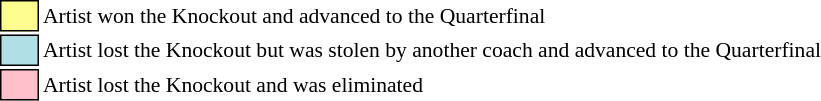<table class="toccolours" style="font-size: 90%; white-space: nowrap;">
<tr>
<td style="background:#fdfc8f; border:1px solid black;">      </td>
<td>Artist won the Knockout and advanced to the Quarterfinal</td>
</tr>
<tr>
<td style="background:#b0e0e6; border:1px solid black;">      </td>
<td>Artist lost the Knockout but was stolen by another coach and advanced to the Quarterfinal</td>
</tr>
<tr>
<td style="background:pink; border:1px solid black;">      </td>
<td>Artist lost the Knockout and was eliminated</td>
</tr>
</table>
